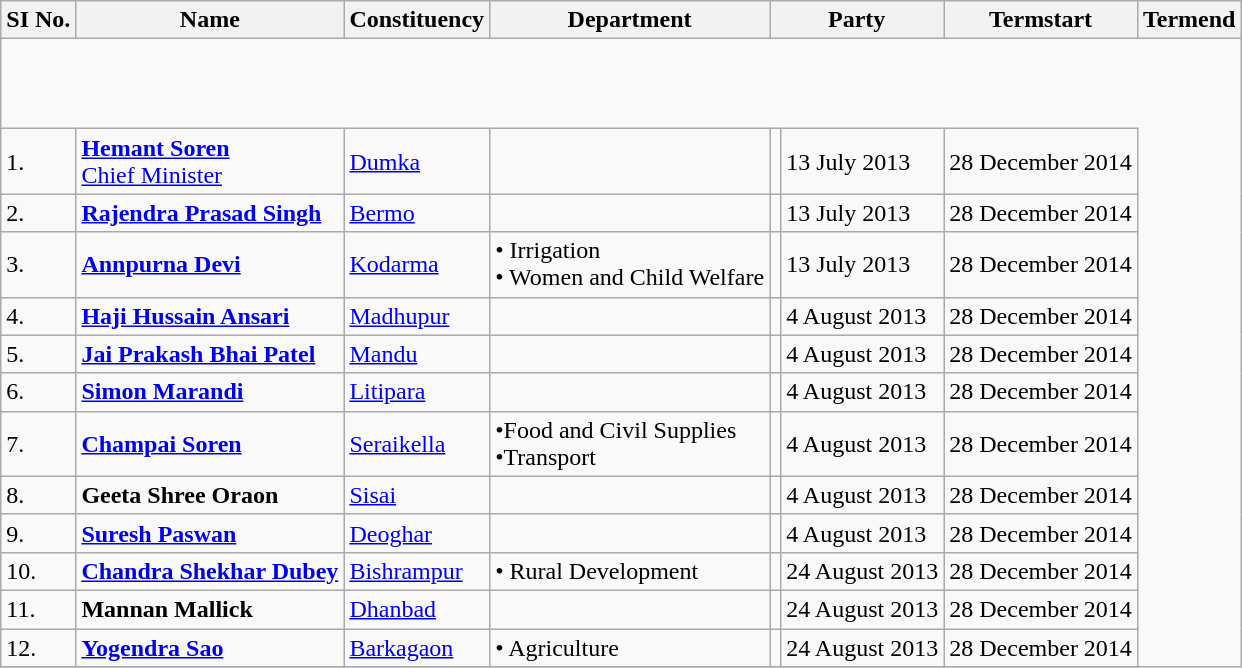<table class="wikitable sortable">
<tr>
<th>SI No.</th>
<th>Name</th>
<th>Constituency</th>
<th>Department</th>
<th colspan="2" scope="col">Party</th>
<th>Termstart</th>
<th>Termend</th>
</tr>
<tr style="text-align:center; height:60px;">
</tr>
<tr>
<td>1.</td>
<td><strong><a href='#'>Hemant Soren</a></strong><br><a href='#'>Chief Minister</a></td>
<td><a href='#'>Dumka</a></td>
<td></td>
<td></td>
<td>13 July 2013</td>
<td>28 December 2014</td>
</tr>
<tr>
<td>2.</td>
<td><strong><a href='#'>Rajendra Prasad Singh</a></strong></td>
<td><a href='#'>Bermo</a></td>
<td></td>
<td></td>
<td>13 July 2013</td>
<td>28 December 2014</td>
</tr>
<tr>
<td>3.</td>
<td><strong><a href='#'>Annpurna Devi</a></strong></td>
<td><a href='#'>Kodarma</a></td>
<td>• Irrigation<br>• Women and Child Welfare</td>
<td></td>
<td>13 July 2013</td>
<td>28 December 2014</td>
</tr>
<tr>
<td>4.</td>
<td><strong><a href='#'>Haji Hussain Ansari</a></strong></td>
<td><a href='#'>Madhupur</a></td>
<td></td>
<td></td>
<td>4 August 2013</td>
<td>28 December 2014</td>
</tr>
<tr>
<td>5.</td>
<td><strong><a href='#'>Jai Prakash Bhai Patel</a></strong></td>
<td><a href='#'>Mandu</a></td>
<td></td>
<td></td>
<td>4 August 2013</td>
<td>28 December 2014</td>
</tr>
<tr>
<td>6.</td>
<td><strong><a href='#'>Simon Marandi</a></strong></td>
<td><a href='#'>Litipara</a></td>
<td></td>
<td></td>
<td>4 August 2013</td>
<td>28 December 2014</td>
</tr>
<tr>
<td>7.</td>
<td><strong><a href='#'>Champai Soren</a></strong></td>
<td><a href='#'>Seraikella</a></td>
<td>•Food and Civil Supplies<br>•Transport</td>
<td></td>
<td>4 August 2013</td>
<td>28 December 2014</td>
</tr>
<tr>
<td>8.</td>
<td><strong>Geeta Shree Oraon</strong></td>
<td><a href='#'>Sisai</a></td>
<td></td>
<td></td>
<td>4 August 2013</td>
<td>28 December 2014</td>
</tr>
<tr>
<td>9.</td>
<td><strong><a href='#'>Suresh Paswan</a></strong></td>
<td><a href='#'>Deoghar</a></td>
<td></td>
<td></td>
<td>4 August 2013</td>
<td>28 December 2014</td>
</tr>
<tr>
<td>10.</td>
<td><strong><a href='#'>Chandra Shekhar Dubey</a></strong></td>
<td><a href='#'>Bishrampur</a></td>
<td>• Rural Development</td>
<td></td>
<td>24 August 2013</td>
<td>28 December 2014</td>
</tr>
<tr>
<td>11.</td>
<td><strong>Mannan Mallick</strong></td>
<td><a href='#'>Dhanbad</a></td>
<td></td>
<td></td>
<td>24 August 2013</td>
<td>28 December 2014</td>
</tr>
<tr>
<td>12.</td>
<td><strong><a href='#'>Yogendra Sao</a></strong></td>
<td><a href='#'>Barkagaon</a></td>
<td>• Agriculture</td>
<td></td>
<td>24 August 2013</td>
<td>28 December 2014</td>
</tr>
<tr>
</tr>
</table>
